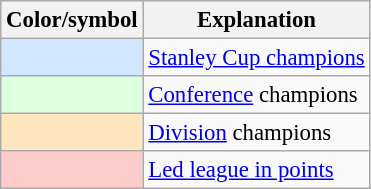<table class="wikitable" style="font-size:95%">
<tr>
<th scope="col">Color/symbol</th>
<th scope="col">Explanation</th>
</tr>
<tr>
<th scope="row" style="background:#D0E7FF"></th>
<td><a href='#'>Stanley Cup champions</a></td>
</tr>
<tr>
<th scope="row" style="background:#DDFFDD"></th>
<td><a href='#'>Conference</a> champions</td>
</tr>
<tr>
<th scope="row" style="background:#FFE6BD"></th>
<td><a href='#'>Division</a> champions</td>
</tr>
<tr>
<th scope="row" style="background:#FFCCCC"></th>
<td><a href='#'>Led league in points</a></td>
</tr>
</table>
